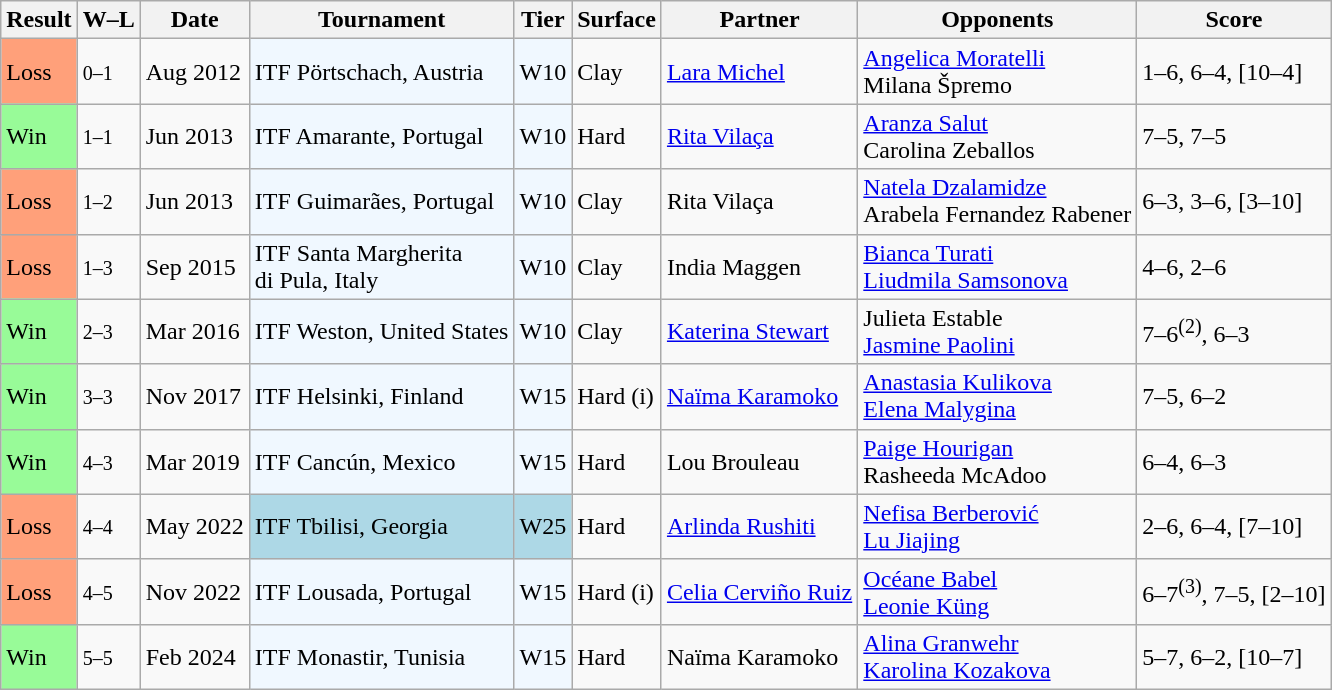<table class="wikitable sortable">
<tr>
<th>Result</th>
<th class="unsortable">W–L</th>
<th>Date</th>
<th>Tournament</th>
<th>Tier</th>
<th>Surface</th>
<th>Partner</th>
<th>Opponents</th>
<th class="unsortable">Score</th>
</tr>
<tr>
<td style="background:#ffa07a;">Loss</td>
<td><small>0–1</small></td>
<td>Aug 2012</td>
<td style="background:#f0f8ff;">ITF Pörtschach, Austria</td>
<td style="background:#f0f8ff;">W10</td>
<td>Clay</td>
<td> <a href='#'>Lara Michel</a></td>
<td> <a href='#'>Angelica Moratelli</a> <br>  Milana Špremo</td>
<td>1–6, 6–4, [10–4]</td>
</tr>
<tr>
<td style="background:#98fb98;">Win</td>
<td><small>1–1</small></td>
<td>Jun 2013</td>
<td style="background:#f0f8ff;">ITF Amarante, Portugal</td>
<td style="background:#f0f8ff;">W10</td>
<td>Hard</td>
<td> <a href='#'>Rita Vilaça</a></td>
<td> <a href='#'>Aranza Salut</a> <br>  Carolina Zeballos</td>
<td>7–5, 7–5</td>
</tr>
<tr>
<td style="background:#ffa07a;">Loss</td>
<td><small>1–2</small></td>
<td>Jun 2013</td>
<td style="background:#f0f8ff;">ITF Guimarães, Portugal</td>
<td style="background:#f0f8ff;">W10</td>
<td>Clay</td>
<td> Rita Vilaça</td>
<td> <a href='#'>Natela Dzalamidze</a> <br>  Arabela Fernandez Rabener</td>
<td>6–3, 3–6, [3–10]</td>
</tr>
<tr>
<td style="background:#ffa07a;">Loss</td>
<td><small>1–3</small></td>
<td>Sep 2015</td>
<td style="background:#f0f8ff;">ITF Santa Margherita<br> di Pula, Italy</td>
<td style="background:#f0f8ff;">W10</td>
<td>Clay</td>
<td> India Maggen</td>
<td> <a href='#'>Bianca Turati</a> <br>  <a href='#'>Liudmila Samsonova</a></td>
<td>4–6, 2–6</td>
</tr>
<tr>
<td style="background:#98fb98;">Win</td>
<td><small>2–3</small></td>
<td>Mar 2016</td>
<td style="background:#f0f8ff;">ITF Weston, United States</td>
<td style="background:#f0f8ff;">W10</td>
<td>Clay</td>
<td> <a href='#'>Katerina Stewart</a></td>
<td> Julieta Estable <br>  <a href='#'>Jasmine Paolini</a></td>
<td>7–6<sup>(2)</sup>, 6–3</td>
</tr>
<tr>
<td style="background:#98fb98;">Win</td>
<td><small>3–3</small></td>
<td>Nov 2017</td>
<td style="background:#f0f8ff;">ITF Helsinki, Finland</td>
<td style="background:#f0f8ff;">W15</td>
<td>Hard (i)</td>
<td> <a href='#'>Naïma Karamoko</a></td>
<td> <a href='#'>Anastasia Kulikova</a> <br>  <a href='#'>Elena Malygina</a></td>
<td>7–5, 6–2</td>
</tr>
<tr>
<td style="background:#98fb98;">Win</td>
<td><small>4–3</small></td>
<td>Mar 2019</td>
<td style="background:#f0f8ff;">ITF Cancún, Mexico</td>
<td style="background:#f0f8ff;">W15</td>
<td>Hard</td>
<td> Lou Brouleau</td>
<td> <a href='#'>Paige Hourigan</a> <br>  Rasheeda McAdoo</td>
<td>6–4, 6–3</td>
</tr>
<tr>
<td style="background:#ffa07a;">Loss</td>
<td><small>4–4</small></td>
<td>May 2022</td>
<td style="background:lightblue;">ITF Tbilisi, Georgia</td>
<td style="background:lightblue;">W25</td>
<td>Hard</td>
<td> <a href='#'>Arlinda Rushiti</a></td>
<td> <a href='#'>Nefisa Berberović</a> <br>  <a href='#'>Lu Jiajing</a></td>
<td>2–6, 6–4, [7–10]</td>
</tr>
<tr>
<td style="background:#ffa07a;">Loss</td>
<td><small>4–5</small></td>
<td>Nov 2022</td>
<td style="background:#f0f8ff;">ITF Lousada, Portugal</td>
<td style="background:#f0f8ff;">W15</td>
<td>Hard (i)</td>
<td> <a href='#'>Celia Cerviño Ruiz</a></td>
<td> <a href='#'>Océane Babel</a> <br>  <a href='#'>Leonie Küng</a></td>
<td>6–7<sup>(3)</sup>, 7–5, [2–10]</td>
</tr>
<tr>
<td style="background:#98fb98;">Win</td>
<td><small>5–5</small></td>
<td>Feb 2024</td>
<td style="background:#f0f8ff;">ITF Monastir, Tunisia</td>
<td style="background:#f0f8ff;">W15</td>
<td>Hard</td>
<td> Naïma Karamoko</td>
<td> <a href='#'>Alina Granwehr</a> <br>  <a href='#'>Karolina Kozakova</a></td>
<td>5–7, 6–2, [10–7]</td>
</tr>
</table>
